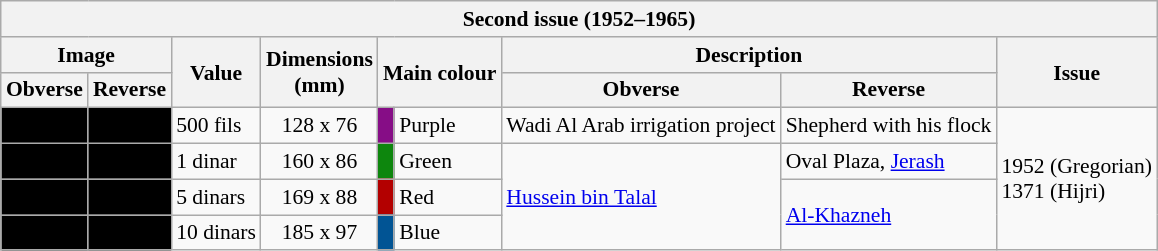<table class="wikitable" style="margin:auto; font-size:90%; border-width:1px;">
<tr>
<th colspan=10>Second issue (1952–1965)</th>
</tr>
<tr>
<th colspan=2>Image</th>
<th rowspan=2>Value</th>
<th rowspan=2>Dimensions<br>(mm)</th>
<th rowspan=2 colspan=2>Main colour</th>
<th colspan=2>Description</th>
<th rowspan=2>Issue</th>
</tr>
<tr>
<th>Obverse</th>
<th>Reverse</th>
<th>Obverse</th>
<th>Reverse</th>
</tr>
<tr>
<td style="background:#000; text-align:center;"></td>
<td style="background:#000; text-align:center;"></td>
<td>500 fils</td>
<td align=center>128 x 76</td>
<td style="background:#860D86;"></td>
<td>Purple</td>
<td>Wadi Al Arab irrigation project</td>
<td>Shepherd with his flock</td>
<td rowspan="4">1952 (Gregorian)<br>1371 (Hijri)</td>
</tr>
<tr>
<td style="background:#000; text-align:center;"></td>
<td style="background:#000; text-align:center;"></td>
<td>1 dinar</td>
<td align=center>160 x 86</td>
<td style="background:#0D860D;"></td>
<td>Green</td>
<td rowspan="3"><a href='#'>Hussein bin Talal</a></td>
<td>Oval Plaza, <a href='#'>Jerash</a></td>
</tr>
<tr>
<td style="background:#000; text-align:center;"></td>
<td style="background:#000; text-align:center;"></td>
<td>5 dinars</td>
<td align=center>169 x 88</td>
<td style="background:#B30000;"></td>
<td>Red</td>
<td rowspan="2"><a href='#'>Al-Khazneh</a></td>
</tr>
<tr>
<td style="background:#000; text-align:center;"></td>
<td style="background:#000; text-align:center;"></td>
<td>10 dinars</td>
<td align=center>185 x 97</td>
<td style="background:#015494;"></td>
<td>Blue</td>
</tr>
</table>
